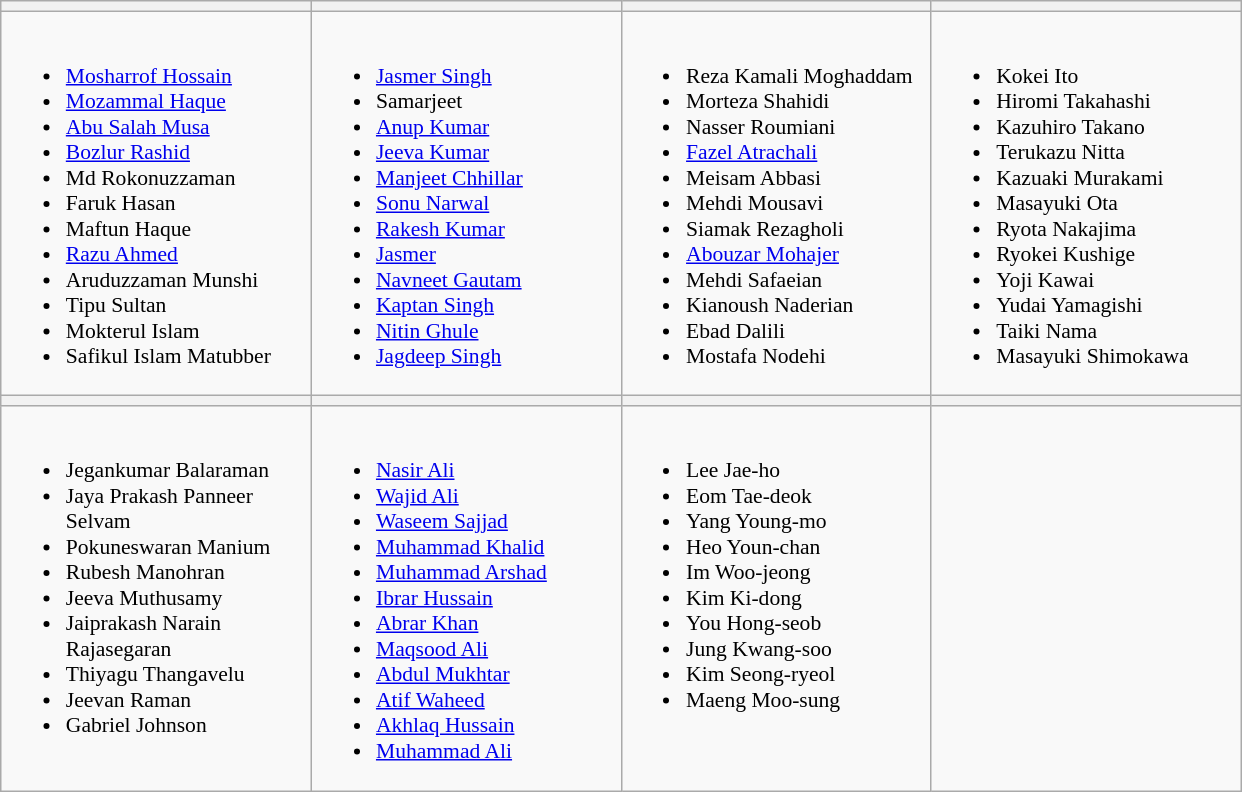<table class="wikitable" style="font-size:90%">
<tr>
<th width=200></th>
<th width=200></th>
<th width=200></th>
<th width=200></th>
</tr>
<tr>
<td valign=top><br><ul><li><a href='#'>Mosharrof Hossain</a></li><li><a href='#'>Mozammal Haque</a></li><li><a href='#'>Abu Salah Musa</a></li><li><a href='#'>Bozlur Rashid</a></li><li>Md Rokonuzzaman</li><li>Faruk Hasan</li><li>Maftun Haque</li><li><a href='#'>Razu Ahmed</a></li><li>Aruduzzaman Munshi</li><li>Tipu Sultan</li><li>Mokterul Islam</li><li>Safikul Islam Matubber</li></ul></td>
<td valign=top><br><ul><li><a href='#'>Jasmer Singh</a></li><li>Samarjeet</li><li><a href='#'>Anup Kumar</a></li><li><a href='#'>Jeeva Kumar</a></li><li><a href='#'>Manjeet Chhillar</a></li><li><a href='#'>Sonu Narwal</a></li><li><a href='#'>Rakesh Kumar</a></li><li><a href='#'>Jasmer</a></li><li><a href='#'>Navneet Gautam</a></li><li><a href='#'>Kaptan Singh</a></li><li><a href='#'>Nitin Ghule</a></li><li><a href='#'>Jagdeep Singh</a></li></ul></td>
<td valign=top><br><ul><li>Reza Kamali Moghaddam</li><li>Morteza Shahidi</li><li>Nasser Roumiani</li><li><a href='#'>Fazel Atrachali</a></li><li>Meisam Abbasi</li><li>Mehdi Mousavi</li><li>Siamak Rezagholi</li><li><a href='#'>Abouzar Mohajer</a></li><li>Mehdi Safaeian</li><li>Kianoush Naderian</li><li>Ebad Dalili</li><li>Mostafa Nodehi</li></ul></td>
<td valign=top><br><ul><li>Kokei Ito</li><li>Hiromi Takahashi</li><li>Kazuhiro Takano</li><li>Terukazu Nitta</li><li>Kazuaki Murakami</li><li>Masayuki Ota</li><li>Ryota Nakajima</li><li>Ryokei Kushige</li><li>Yoji Kawai</li><li>Yudai Yamagishi</li><li>Taiki Nama</li><li>Masayuki Shimokawa</li></ul></td>
</tr>
<tr>
<th></th>
<th></th>
<th></th>
<th></th>
</tr>
<tr>
<td valign=top><br><ul><li>Jegankumar Balaraman</li><li>Jaya Prakash Panneer Selvam</li><li>Pokuneswaran Manium</li><li>Rubesh Manohran</li><li>Jeeva Muthusamy</li><li>Jaiprakash Narain Rajasegaran</li><li>Thiyagu Thangavelu</li><li>Jeevan Raman</li><li>Gabriel Johnson</li></ul></td>
<td valign=top><br><ul><li><a href='#'>Nasir Ali</a></li><li><a href='#'>Wajid Ali</a></li><li><a href='#'>Waseem Sajjad</a></li><li><a href='#'>Muhammad Khalid</a></li><li><a href='#'>Muhammad Arshad</a></li><li><a href='#'>Ibrar Hussain</a></li><li><a href='#'>Abrar Khan</a></li><li><a href='#'>Maqsood Ali</a></li><li><a href='#'>Abdul Mukhtar</a></li><li><a href='#'>Atif Waheed</a></li><li><a href='#'>Akhlaq Hussain</a></li><li><a href='#'>Muhammad Ali</a></li></ul></td>
<td valign=top><br><ul><li>Lee Jae-ho</li><li>Eom Tae-deok</li><li>Yang Young-mo</li><li>Heo Youn-chan</li><li>Im Woo-jeong</li><li>Kim Ki-dong</li><li>You Hong-seob</li><li>Jung Kwang-soo</li><li>Kim Seong-ryeol</li><li>Maeng Moo-sung</li></ul></td>
<td valign=top></td>
</tr>
</table>
